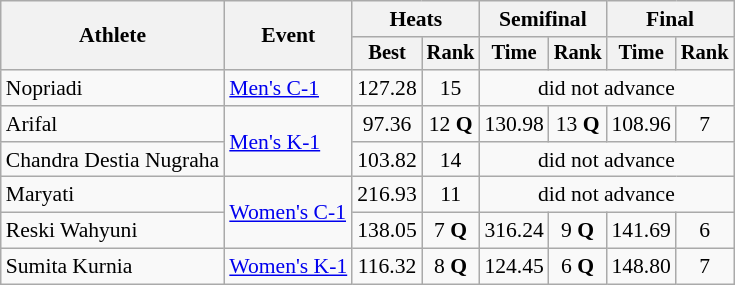<table class=wikitable style=font-size:90%;text-align:center>
<tr>
<th rowspan=2>Athlete</th>
<th rowspan=2>Event</th>
<th colspan=2>Heats</th>
<th colspan=2>Semifinal</th>
<th colspan=2>Final</th>
</tr>
<tr style="font-size:95%">
<th>Best</th>
<th>Rank</th>
<th>Time</th>
<th>Rank</th>
<th>Time</th>
<th>Rank</th>
</tr>
<tr>
<td align=left>Nopriadi</td>
<td align=left><a href='#'>Men's C-1</a></td>
<td>127.28</td>
<td>15</td>
<td colspan=4>did not advance</td>
</tr>
<tr>
<td align=left>Arifal</td>
<td align=left rowspan=2><a href='#'>Men's K-1</a></td>
<td>97.36</td>
<td>12 <strong>Q</strong></td>
<td>130.98</td>
<td>13 <strong>Q</strong></td>
<td>108.96</td>
<td>7</td>
</tr>
<tr>
<td align=left>Chandra Destia Nugraha</td>
<td>103.82</td>
<td>14</td>
<td colspan=4>did not advance</td>
</tr>
<tr>
<td align=left>Maryati</td>
<td align=left rowspan=2><a href='#'>Women's C-1</a></td>
<td>216.93</td>
<td>11</td>
<td colspan=4>did not advance</td>
</tr>
<tr>
<td align=left>Reski Wahyuni</td>
<td>138.05</td>
<td>7 <strong>Q</strong></td>
<td>316.24</td>
<td>9 <strong>Q</strong></td>
<td>141.69</td>
<td>6</td>
</tr>
<tr>
<td align=left>Sumita Kurnia</td>
<td align=left><a href='#'>Women's K-1</a></td>
<td>116.32</td>
<td>8 <strong>Q</strong></td>
<td>124.45</td>
<td>6 <strong>Q</strong></td>
<td>148.80</td>
<td>7</td>
</tr>
</table>
